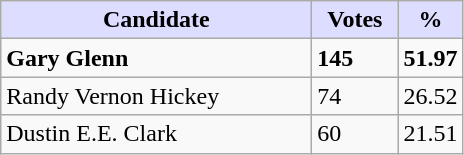<table class="wikitable">
<tr>
<th style="background:#ddf; width:200px;">Candidate</th>
<th style="background:#ddf; width:50px;">Votes</th>
<th style="background:#ddf; width:30px;">%</th>
</tr>
<tr>
<td><strong>Gary Glenn</strong></td>
<td><strong>145</strong></td>
<td><strong>51.97</strong></td>
</tr>
<tr>
<td>Randy Vernon Hickey</td>
<td>74</td>
<td>26.52</td>
</tr>
<tr>
<td>Dustin E.E. Clark</td>
<td>60</td>
<td>21.51</td>
</tr>
</table>
